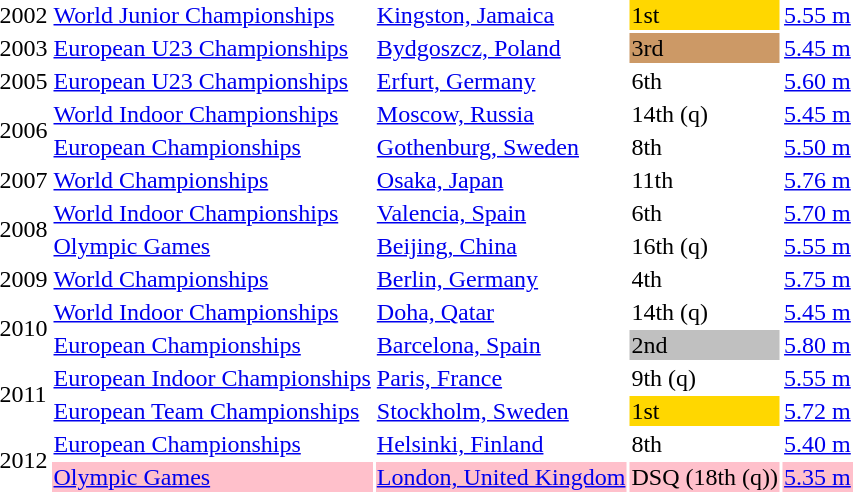<table>
<tr>
<td>2002</td>
<td><a href='#'>World Junior Championships</a></td>
<td><a href='#'>Kingston, Jamaica</a></td>
<td bgcolor=gold>1st</td>
<td><a href='#'>5.55 m</a></td>
</tr>
<tr>
<td>2003</td>
<td><a href='#'>European U23 Championships</a></td>
<td><a href='#'>Bydgoszcz, Poland</a></td>
<td bgcolor=cc9966>3rd</td>
<td><a href='#'>5.45 m</a></td>
</tr>
<tr>
<td>2005</td>
<td><a href='#'>European U23 Championships</a></td>
<td><a href='#'>Erfurt, Germany</a></td>
<td>6th</td>
<td><a href='#'>5.60 m</a></td>
</tr>
<tr>
<td rowspan=2>2006</td>
<td><a href='#'>World Indoor Championships</a></td>
<td><a href='#'>Moscow, Russia</a></td>
<td>14th (q)</td>
<td><a href='#'>5.45 m</a></td>
</tr>
<tr>
<td><a href='#'>European Championships</a></td>
<td><a href='#'>Gothenburg, Sweden</a></td>
<td>8th</td>
<td><a href='#'>5.50 m</a></td>
</tr>
<tr>
<td>2007</td>
<td><a href='#'>World Championships</a></td>
<td><a href='#'>Osaka, Japan</a></td>
<td>11th</td>
<td><a href='#'>5.76 m</a></td>
</tr>
<tr>
<td rowspan=2>2008</td>
<td><a href='#'>World Indoor Championships</a></td>
<td><a href='#'>Valencia, Spain</a></td>
<td>6th</td>
<td><a href='#'>5.70 m</a></td>
</tr>
<tr>
<td><a href='#'>Olympic Games</a></td>
<td><a href='#'>Beijing, China</a></td>
<td>16th (q)</td>
<td><a href='#'>5.55 m</a></td>
</tr>
<tr>
<td>2009</td>
<td><a href='#'>World Championships</a></td>
<td><a href='#'>Berlin, Germany</a></td>
<td>4th</td>
<td><a href='#'>5.75 m</a></td>
</tr>
<tr>
<td rowspan=2>2010</td>
<td><a href='#'>World Indoor Championships</a></td>
<td><a href='#'>Doha, Qatar</a></td>
<td>14th (q)</td>
<td><a href='#'>5.45 m</a></td>
</tr>
<tr>
<td><a href='#'>European Championships</a></td>
<td><a href='#'>Barcelona, Spain</a></td>
<td bgcolor=silver>2nd</td>
<td><a href='#'>5.80 m</a></td>
</tr>
<tr>
<td rowspan=2>2011</td>
<td><a href='#'>European Indoor Championships</a></td>
<td><a href='#'>Paris, France</a></td>
<td>9th (q)</td>
<td><a href='#'>5.55 m</a></td>
</tr>
<tr>
<td><a href='#'>European Team Championships</a></td>
<td><a href='#'>Stockholm, Sweden</a></td>
<td bgcolor=gold>1st</td>
<td><a href='#'>5.72 m</a></td>
</tr>
<tr>
<td rowspan=2>2012</td>
<td><a href='#'>European Championships</a></td>
<td><a href='#'>Helsinki, Finland</a></td>
<td>8th</td>
<td><a href='#'>5.40 m</a></td>
</tr>
<tr bgcolor=pink>
<td><a href='#'>Olympic Games</a></td>
<td><a href='#'>London, United Kingdom</a></td>
<td>DSQ (18th (q))</td>
<td><a href='#'>5.35 m</a></td>
</tr>
</table>
